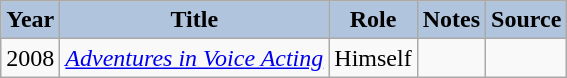<table class="wikitable sortable plainrowheaders" style="width=100%;">
<tr>
<th style="background:#b0c4de;">Year</th>
<th style="background:#b0c4de;">Title</th>
<th style="background:#b0c4de;">Role</th>
<th style="background:#b0c4de;">Notes</th>
<th style="background:#b0c4de;">Source</th>
</tr>
<tr>
<td>2008</td>
<td><em><a href='#'>Adventures in Voice Acting</a></em></td>
<td>Himself</td>
<td></td>
<td></td>
</tr>
</table>
